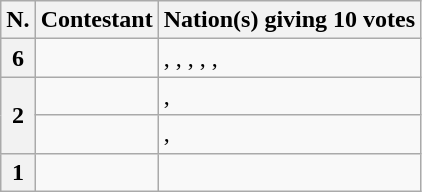<table class="wikitable plainrowheaders">
<tr>
<th scope="col">N.</th>
<th scope="col">Contestant</th>
<th scope="col">Nation(s) giving 10 votes</th>
</tr>
<tr>
<th scope="row">6</th>
<td><strong></strong></td>
<td>, , , , , </td>
</tr>
<tr>
<th scope="row" rowspan="2">2</th>
<td></td>
<td>, </td>
</tr>
<tr>
<td></td>
<td>, </td>
</tr>
<tr>
<th scope="row">1</th>
<td></td>
<td></td>
</tr>
</table>
